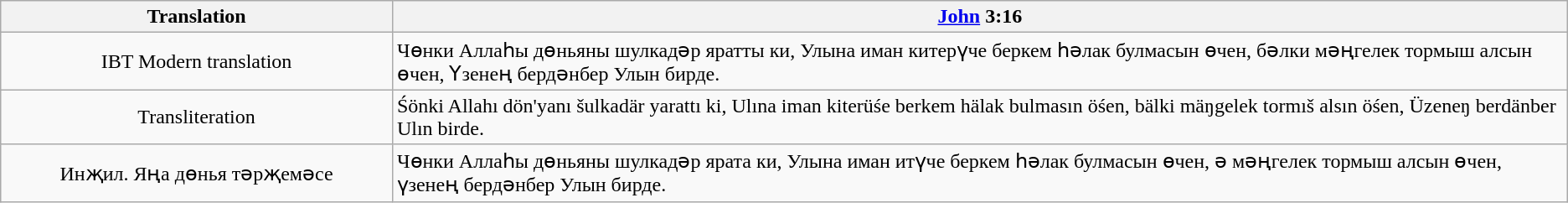<table class="wikitable">
<tr>
<th style="text-align:center; width:25%;">Translation</th>
<th><a href='#'>John</a> 3:16</th>
</tr>
<tr>
<td style="text-align:center;">IBT Modern translation</td>
<td>Чөнки Аллаһы дөньяны шулкадәр яратты ки, Улына иман китерүче беркем һәлак булмасын өчен, бәлки мәңгелек тормыш алсын өчен, Үзенең бердәнбер Улын бирде.</td>
</tr>
<tr>
<td style="text-align:center;">Transliteration</td>
<td>Śönki Allahı dön'yanı šulkadär yarattı ki, Ulına iman kiterüśe berkem hälak bulmasın öśen, bälki mäŋgelek tormıš alsın öśen, Üzeneŋ berdänber Ulın birde.</td>
</tr>
<tr>
<td style="text-align:center;">Инҗил. Яңа дөнья тәрҗемәсе</td>
<td>Чөнки Аллаһы дөньяны шулкадәр ярата ки, Улына иман итүче беркем һәлак булмасын өчен, ә мәңгелек тормыш алсын өчен, үзенең бердәнбер Улын бирде.</td>
</tr>
</table>
